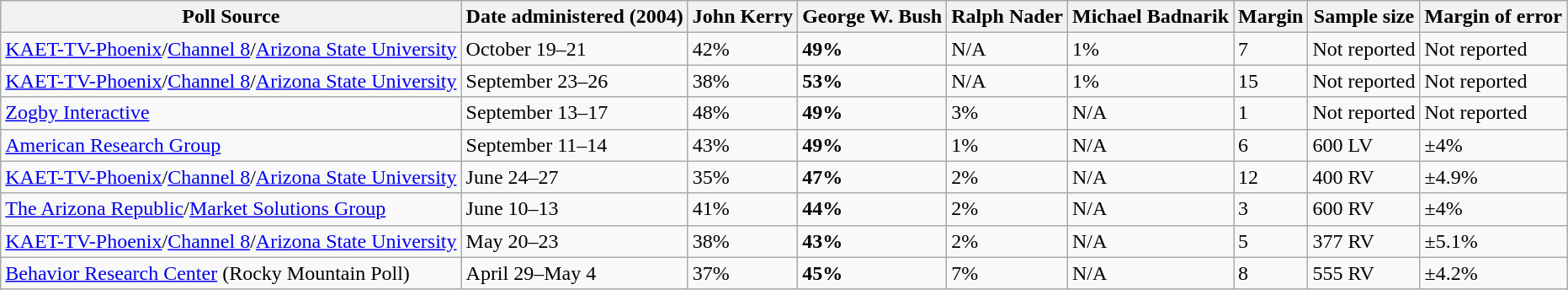<table class="wikitable">
<tr>
<th>Poll Source</th>
<th>Date administered (2004)</th>
<th>John Kerry</th>
<th>George W. Bush</th>
<th>Ralph Nader</th>
<th>Michael Badnarik</th>
<th>Margin</th>
<th>Sample size</th>
<th>Margin of error</th>
</tr>
<tr>
<td><a href='#'>KAET-TV-Phoenix</a>/<a href='#'>Channel 8</a>/<a href='#'>Arizona State University</a></td>
<td>October 19–21</td>
<td>42%</td>
<td><strong>49%</strong></td>
<td>N/A</td>
<td>1%</td>
<td>7</td>
<td>Not reported</td>
<td>Not reported</td>
</tr>
<tr>
<td><a href='#'>KAET-TV-Phoenix</a>/<a href='#'>Channel 8</a>/<a href='#'>Arizona State University</a></td>
<td>September 23–26</td>
<td>38%</td>
<td><strong>53%</strong></td>
<td>N/A</td>
<td>1%</td>
<td>15</td>
<td>Not reported</td>
<td>Not reported</td>
</tr>
<tr>
<td><a href='#'>Zogby Interactive</a></td>
<td>September 13–17</td>
<td>48%</td>
<td><strong>49%</strong></td>
<td>3%</td>
<td>N/A</td>
<td>1</td>
<td>Not reported</td>
<td>Not reported</td>
</tr>
<tr>
<td><a href='#'>American Research Group</a></td>
<td>September 11–14</td>
<td>43%</td>
<td><strong>49%</strong></td>
<td>1%</td>
<td>N/A</td>
<td>6</td>
<td>600 LV</td>
<td>±4%</td>
</tr>
<tr>
<td><a href='#'>KAET-TV-Phoenix</a>/<a href='#'>Channel 8</a>/<a href='#'>Arizona State University</a></td>
<td>June 24–27</td>
<td>35%</td>
<td><strong>47%</strong></td>
<td>2%</td>
<td>N/A</td>
<td>12</td>
<td>400 RV</td>
<td>±4.9%</td>
</tr>
<tr>
<td><a href='#'>The Arizona Republic</a>/<a href='#'>Market Solutions Group</a></td>
<td>June 10–13</td>
<td>41%</td>
<td><strong>44%</strong></td>
<td>2%</td>
<td>N/A</td>
<td>3</td>
<td>600 RV</td>
<td>±4%</td>
</tr>
<tr>
<td><a href='#'>KAET-TV-Phoenix</a>/<a href='#'>Channel 8</a>/<a href='#'>Arizona State University</a></td>
<td>May 20–23</td>
<td>38%</td>
<td><strong>43%</strong></td>
<td>2%</td>
<td>N/A</td>
<td>5</td>
<td>377 RV</td>
<td>±5.1%</td>
</tr>
<tr>
<td><a href='#'>Behavior Research Center</a> (Rocky Mountain Poll)</td>
<td>April 29–May 4</td>
<td>37%</td>
<td><strong>45%</strong></td>
<td>7%</td>
<td>N/A</td>
<td>8</td>
<td>555 RV</td>
<td>±4.2%</td>
</tr>
</table>
